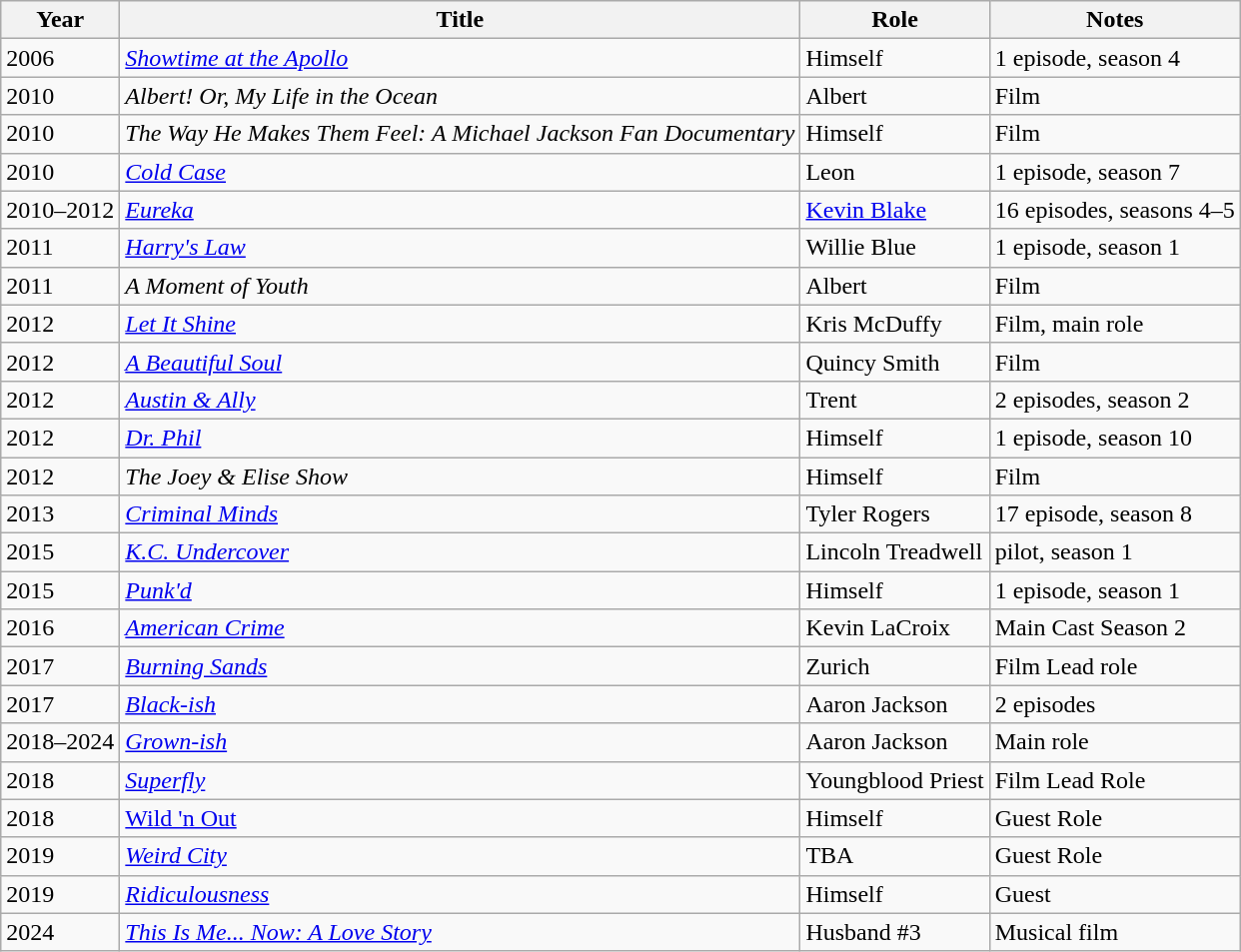<table class="wikitable sortable">
<tr ">
<th>Year</th>
<th>Title</th>
<th>Role</th>
<th>Notes</th>
</tr>
<tr>
<td>2006</td>
<td><em><a href='#'>Showtime at the Apollo</a></em></td>
<td>Himself</td>
<td>1 episode, season 4</td>
</tr>
<tr>
<td>2010</td>
<td><em>Albert! Or, My Life in the Ocean</em></td>
<td>Albert</td>
<td>Film</td>
</tr>
<tr>
<td>2010</td>
<td><em>The Way He Makes Them Feel: A Michael Jackson Fan Documentary</em></td>
<td>Himself</td>
<td>Film</td>
</tr>
<tr>
<td>2010</td>
<td><em><a href='#'>Cold Case</a></em></td>
<td>Leon</td>
<td>1 episode, season 7</td>
</tr>
<tr>
<td>2010–2012</td>
<td><em><a href='#'>Eureka</a></em></td>
<td><a href='#'>Kevin Blake</a></td>
<td>16 episodes, seasons 4–5</td>
</tr>
<tr>
<td>2011</td>
<td><em><a href='#'>Harry's Law</a></em></td>
<td>Willie Blue</td>
<td>1 episode, season 1</td>
</tr>
<tr>
<td>2011</td>
<td><em>A Moment of Youth</em></td>
<td>Albert</td>
<td>Film</td>
</tr>
<tr>
<td>2012</td>
<td><em><a href='#'>Let It Shine</a></em></td>
<td>Kris McDuffy</td>
<td>Film, main role</td>
</tr>
<tr>
<td>2012</td>
<td><em><a href='#'>A Beautiful Soul</a></em></td>
<td>Quincy Smith</td>
<td>Film</td>
</tr>
<tr>
<td>2012</td>
<td><em><a href='#'>Austin & Ally</a></em></td>
<td>Trent</td>
<td>2 episodes, season 2</td>
</tr>
<tr>
<td>2012</td>
<td><em><a href='#'>Dr. Phil</a></em></td>
<td>Himself</td>
<td>1 episode, season 10</td>
</tr>
<tr>
<td>2012</td>
<td><em>The Joey & Elise Show</em></td>
<td>Himself</td>
<td>Film</td>
</tr>
<tr>
<td>2013</td>
<td><em><a href='#'>Criminal Minds</a></em></td>
<td>Tyler Rogers</td>
<td>17 episode, season 8</td>
</tr>
<tr>
<td>2015</td>
<td><em><a href='#'>K.C. Undercover</a></em></td>
<td>Lincoln Treadwell</td>
<td>pilot, season 1</td>
</tr>
<tr>
<td>2015</td>
<td><em><a href='#'>Punk'd</a></em></td>
<td>Himself</td>
<td>1 episode, season 1</td>
</tr>
<tr>
<td>2016</td>
<td><em><a href='#'>American Crime</a></em></td>
<td>Kevin LaCroix</td>
<td>Main Cast Season 2</td>
</tr>
<tr>
<td>2017</td>
<td><em><a href='#'>Burning Sands</a></em></td>
<td>Zurich</td>
<td>Film Lead role</td>
</tr>
<tr>
<td>2017</td>
<td><em><a href='#'>Black-ish</a></em></td>
<td>Aaron Jackson</td>
<td>2 episodes</td>
</tr>
<tr>
<td>2018–2024</td>
<td><em><a href='#'>Grown-ish</a></em></td>
<td>Aaron Jackson</td>
<td>Main role</td>
</tr>
<tr>
<td>2018</td>
<td><em><a href='#'>Superfly</a></em></td>
<td>Youngblood Priest</td>
<td>Film Lead Role</td>
</tr>
<tr>
<td>2018</td>
<td><a href='#'>Wild 'n Out</a></td>
<td>Himself</td>
<td>Guest Role</td>
</tr>
<tr>
<td>2019</td>
<td><em><a href='#'>Weird City</a></em></td>
<td>TBA</td>
<td>Guest Role</td>
</tr>
<tr>
<td>2019</td>
<td><em><a href='#'>Ridiculousness</a></em></td>
<td>Himself</td>
<td>Guest</td>
</tr>
<tr>
<td>2024</td>
<td><em><a href='#'>This Is Me... Now: A Love Story</a></em></td>
<td>Husband #3</td>
<td>Musical film</td>
</tr>
</table>
